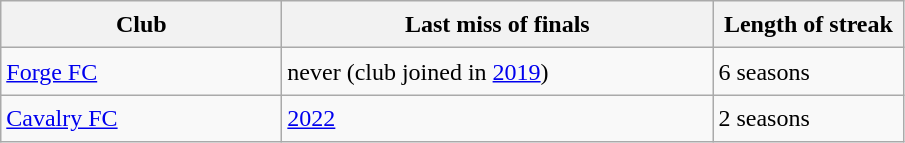<table class="wikitable sortable" style="font-size:1.00em; line-height:1.5em;">
<tr>
<th width="180pt">Club</th>
<th width="280pt">Last miss of finals</th>
<th width="120pt">Length of streak</th>
</tr>
<tr>
<td align="left"><a href='#'>Forge FC</a></td>
<td>never (club joined in <a href='#'>2019</a>)</td>
<td>6 seasons</td>
</tr>
<tr>
<td align="left"><a href='#'>Cavalry FC</a></td>
<td><a href='#'>2022</a></td>
<td>2 seasons</td>
</tr>
</table>
